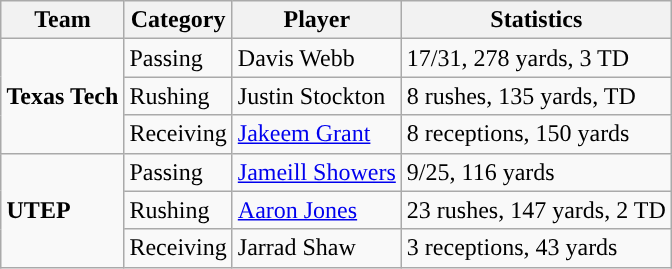<table class="wikitable" style="float: right;">
<tr>
<th>Team</th>
<th>Category</th>
<th>Player</th>
<th>Statistics</th>
</tr>
<tr>
<td rowspan=3><strong>Texas Tech</strong></td>
<td>Passing</td>
<td>Davis Webb</td>
<td>17/31, 278 yards, 3 TD</td>
</tr>
<tr>
<td>Rushing</td>
<td>Justin Stockton</td>
<td>8 rushes, 135 yards, TD</td>
</tr>
<tr>
<td>Receiving</td>
<td><a href='#'>Jakeem Grant</a></td>
<td>8 receptions, 150 yards</td>
</tr>
<tr>
<td rowspan=3><strong>UTEP</strong></td>
<td>Passing</td>
<td><a href='#'>Jameill Showers</a></td>
<td>9/25, 116 yards</td>
</tr>
<tr>
<td>Rushing</td>
<td><a href='#'>Aaron Jones</a></td>
<td>23 rushes, 147 yards, 2 TD</td>
</tr>
<tr>
<td>Receiving</td>
<td>Jarrad Shaw</td>
<td>3 receptions, 43 yards</td>
</tr>
</table>
